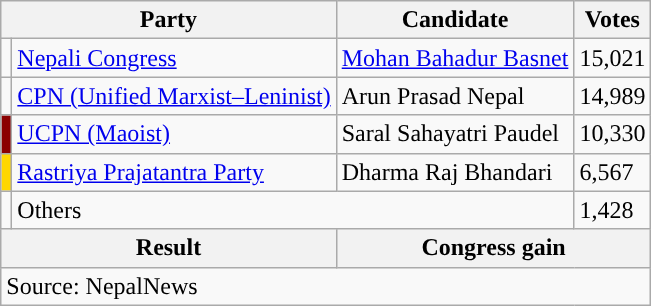<table class="wikitable">
<tr>
<th colspan="2">Party</th>
<th>Candidate</th>
<th>Votes</th>
</tr>
<tr>
<td style="background-color:"></td>
<td><a href='#'>Nepali Congress</a></td>
<td><a href='#'>Mohan Bahadur Basnet</a></td>
<td>15,021</td>
</tr>
<tr>
<td style="background-color:"></td>
<td><a href='#'>CPN (Unified Marxist–Leninist)</a></td>
<td>Arun Prasad Nepal</td>
<td>14,989</td>
</tr>
<tr>
<td style="background-color:darkred"></td>
<td><a href='#'>UCPN (Maoist)</a></td>
<td>Saral Sahayatri Paudel</td>
<td>10,330</td>
</tr>
<tr>
<td style="background-color:gold"></td>
<td><a href='#'>Rastriya Prajatantra Party</a></td>
<td>Dharma Raj Bhandari</td>
<td>6,567</td>
</tr>
<tr>
<td></td>
<td colspan="2">Others</td>
<td>1,428</td>
</tr>
<tr>
<th colspan="2">Result</th>
<th colspan="2">Congress gain</th>
</tr>
<tr>
<td colspan="4">Source: NepalNews</td>
</tr>
</table>
